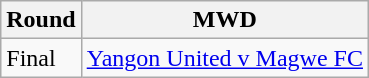<table class="wikitable">
<tr>
<th>Round</th>
<th>MWD</th>
</tr>
<tr>
<td>Final</td>
<td colspan=2 align=center><a href='#'>Yangon United v Magwe FC</a></td>
</tr>
</table>
